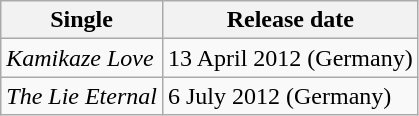<table class="wikitable">
<tr>
<th>Single</th>
<th>Release date</th>
</tr>
<tr>
<td><em>Kamikaze Love</em></td>
<td>13 April 2012 (Germany)</td>
</tr>
<tr>
<td><em>The Lie Eternal</em></td>
<td>6 July 2012 (Germany)</td>
</tr>
</table>
